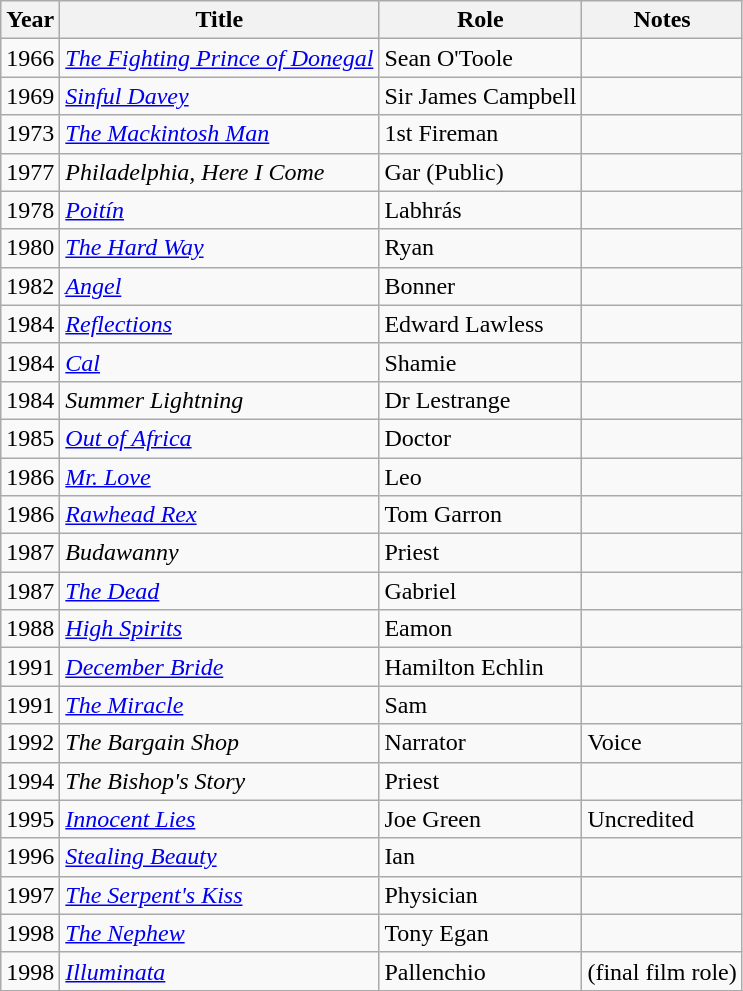<table class="wikitable">
<tr>
<th>Year</th>
<th>Title</th>
<th>Role</th>
<th>Notes</th>
</tr>
<tr>
<td>1966</td>
<td><em><a href='#'>The Fighting Prince of Donegal</a></em></td>
<td>Sean O'Toole</td>
<td></td>
</tr>
<tr>
<td>1969</td>
<td><em><a href='#'>Sinful Davey</a></em></td>
<td>Sir James Campbell</td>
<td></td>
</tr>
<tr>
<td>1973</td>
<td><em><a href='#'>The Mackintosh Man</a></em></td>
<td>1st Fireman</td>
<td></td>
</tr>
<tr>
<td>1977</td>
<td><em>Philadelphia, Here I Come</em></td>
<td>Gar (Public)</td>
<td></td>
</tr>
<tr>
<td>1978</td>
<td><em><a href='#'>Poitín</a></em></td>
<td>Labhrás</td>
<td></td>
</tr>
<tr>
<td>1980</td>
<td><a href='#'><em>The Hard Way</em></a></td>
<td>Ryan</td>
<td></td>
</tr>
<tr>
<td>1982</td>
<td><em><a href='#'>Angel</a></em></td>
<td>Bonner</td>
<td></td>
</tr>
<tr>
<td>1984</td>
<td><em><a href='#'>Reflections</a></em></td>
<td>Edward Lawless</td>
<td></td>
</tr>
<tr>
<td>1984</td>
<td><em><a href='#'>Cal</a></em></td>
<td>Shamie</td>
<td></td>
</tr>
<tr>
<td>1984</td>
<td><em>Summer Lightning</em></td>
<td>Dr Lestrange</td>
<td></td>
</tr>
<tr>
<td>1985</td>
<td><em><a href='#'>Out of Africa</a></em></td>
<td>Doctor</td>
<td></td>
</tr>
<tr>
<td>1986</td>
<td><em><a href='#'>Mr. Love</a></em></td>
<td>Leo</td>
<td></td>
</tr>
<tr>
<td>1986</td>
<td><em><a href='#'>Rawhead Rex</a></em></td>
<td>Tom Garron</td>
<td></td>
</tr>
<tr>
<td>1987</td>
<td><em>Budawanny</em></td>
<td>Priest</td>
<td></td>
</tr>
<tr>
<td>1987</td>
<td><em><a href='#'>The Dead</a></em></td>
<td>Gabriel</td>
<td></td>
</tr>
<tr>
<td>1988</td>
<td><em><a href='#'>High Spirits</a></em></td>
<td>Eamon</td>
<td></td>
</tr>
<tr>
<td>1991</td>
<td><em><a href='#'>December Bride</a></em></td>
<td>Hamilton Echlin</td>
<td></td>
</tr>
<tr>
<td>1991</td>
<td><em><a href='#'>The Miracle</a></em></td>
<td>Sam</td>
<td></td>
</tr>
<tr>
<td>1992</td>
<td><em>The Bargain Shop</em></td>
<td>Narrator</td>
<td>Voice</td>
</tr>
<tr>
<td>1994</td>
<td><em>The Bishop's Story</em></td>
<td>Priest</td>
<td></td>
</tr>
<tr>
<td>1995</td>
<td><em><a href='#'>Innocent Lies</a></em></td>
<td>Joe Green</td>
<td>Uncredited</td>
</tr>
<tr>
<td>1996</td>
<td><em><a href='#'>Stealing Beauty</a></em></td>
<td>Ian</td>
<td></td>
</tr>
<tr>
<td>1997</td>
<td><em><a href='#'>The Serpent's Kiss</a></em></td>
<td>Physician</td>
<td></td>
</tr>
<tr>
<td>1998</td>
<td><em><a href='#'>The Nephew</a></em></td>
<td>Tony Egan</td>
<td></td>
</tr>
<tr>
<td>1998</td>
<td><em><a href='#'>Illuminata</a></em></td>
<td>Pallenchio</td>
<td>(final film role)</td>
</tr>
</table>
